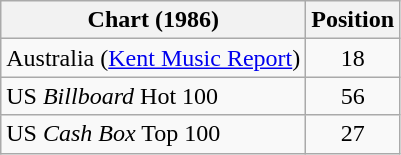<table class="wikitable">
<tr>
<th>Chart (1986)</th>
<th>Position</th>
</tr>
<tr>
<td align="left">Australia (<a href='#'>Kent Music Report</a>)</td>
<td style="text-align:center;">18</td>
</tr>
<tr>
<td>US <em>Billboard</em> Hot 100</td>
<td style="text-align:center;">56</td>
</tr>
<tr>
<td>US <em>Cash Box</em> Top 100</td>
<td align="center">27</td>
</tr>
</table>
